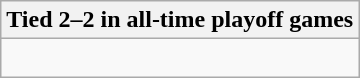<table class="wikitable collapsible collapsed">
<tr>
<th>Tied 2–2 in all-time playoff games</th>
</tr>
<tr>
<td><br>


</td>
</tr>
</table>
